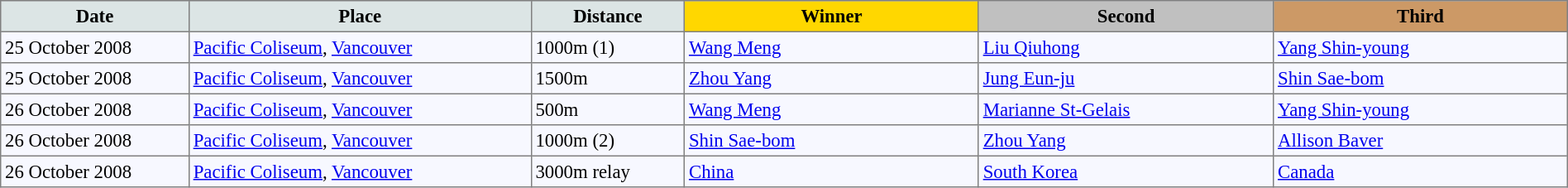<table bgcolor="#f7f8ff" cellpadding="3" cellspacing="0" border="1" style="font-size: 95%; border: gray solid 1px; border-collapse: collapse;">
<tr bgcolor="#CCCCCC">
<td align="center" bgcolor="#DCE5E5" width="150"><strong>Date</strong></td>
<td align="center" bgcolor="#DCE5E5" width="280"><strong>Place</strong></td>
<td align="center" bgcolor="#DCE5E5" width="120"><strong>Distance</strong></td>
<td align="center" bgcolor="gold" width="240"><strong>Winner</strong></td>
<td align="center" bgcolor="silver" width="240"><strong>Second</strong></td>
<td align="center" bgcolor="CC9966" width="240"><strong>Third</strong></td>
</tr>
<tr align="left">
<td>25 October 2008</td>
<td> <a href='#'>Pacific Coliseum</a>, <a href='#'>Vancouver</a></td>
<td>1000m (1)</td>
<td> <a href='#'>Wang Meng</a></td>
<td> <a href='#'>Liu Qiuhong</a></td>
<td> <a href='#'>Yang Shin-young</a></td>
</tr>
<tr align="left">
<td>25 October 2008</td>
<td> <a href='#'>Pacific Coliseum</a>, <a href='#'>Vancouver</a></td>
<td>1500m</td>
<td> <a href='#'>Zhou Yang</a></td>
<td> <a href='#'>Jung Eun-ju</a></td>
<td> <a href='#'>Shin Sae-bom</a></td>
</tr>
<tr align="left">
<td>26 October 2008</td>
<td> <a href='#'>Pacific Coliseum</a>, <a href='#'>Vancouver</a></td>
<td>500m</td>
<td> <a href='#'>Wang Meng</a></td>
<td> <a href='#'>Marianne St-Gelais</a></td>
<td> <a href='#'>Yang Shin-young</a></td>
</tr>
<tr align="left">
<td>26 October 2008</td>
<td> <a href='#'>Pacific Coliseum</a>, <a href='#'>Vancouver</a></td>
<td>1000m (2)</td>
<td> <a href='#'>Shin Sae-bom</a></td>
<td> <a href='#'>Zhou Yang</a></td>
<td> <a href='#'>Allison Baver</a></td>
</tr>
<tr align="left">
<td>26 October 2008</td>
<td> <a href='#'>Pacific Coliseum</a>, <a href='#'>Vancouver</a></td>
<td>3000m relay</td>
<td> <a href='#'>China</a></td>
<td> <a href='#'>South Korea</a></td>
<td> <a href='#'>Canada</a></td>
</tr>
</table>
